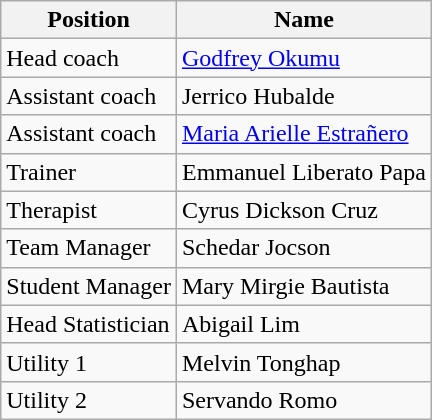<table class="wikitable">
<tr>
<th>Position</th>
<th>Name</th>
</tr>
<tr>
<td>Head coach</td>
<td> <a href='#'>Godfrey Okumu</a></td>
</tr>
<tr>
<td>Assistant coach</td>
<td> Jerrico Hubalde</td>
</tr>
<tr>
<td>Assistant coach</td>
<td> <a href='#'>Maria Arielle Estrañero</a></td>
</tr>
<tr>
<td>Trainer</td>
<td> Emmanuel Liberato Papa</td>
</tr>
<tr>
<td>Therapist</td>
<td> Cyrus Dickson Cruz</td>
</tr>
<tr>
<td>Team Manager</td>
<td> Schedar Jocson</td>
</tr>
<tr>
<td>Student Manager</td>
<td> Mary Mirgie Bautista</td>
</tr>
<tr>
<td>Head Statistician</td>
<td> Abigail Lim</td>
</tr>
<tr>
<td>Utility 1</td>
<td> Melvin Tonghap</td>
</tr>
<tr>
<td>Utility 2</td>
<td> Servando Romo</td>
</tr>
</table>
